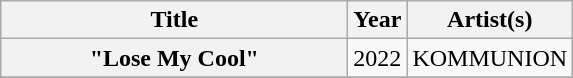<table class="wikitable plainrowheaders" style="text-align:center;" border="1">
<tr>
<th scope="col" style="width:14em;">Title</th>
<th scope="col">Year</th>
<th scope="col">Artist(s)</th>
</tr>
<tr>
<th scope="row">"Lose My Cool"</th>
<td>2022</td>
<td>KOMMUNION </td>
</tr>
<tr>
</tr>
</table>
